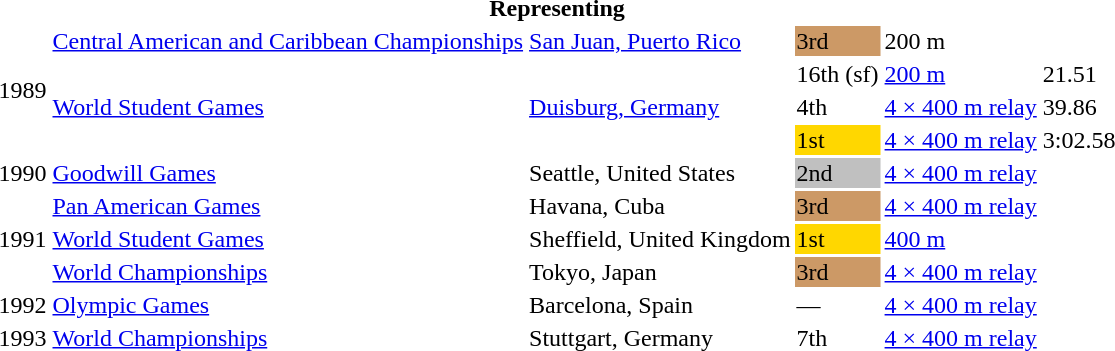<table>
<tr>
<th colspan="6">Representing </th>
</tr>
<tr>
<td rowspan=4>1989</td>
<td><a href='#'>Central American and Caribbean Championships</a></td>
<td><a href='#'>San Juan, Puerto Rico</a></td>
<td bgcolor=cc9966>3rd</td>
<td>200 m</td>
<td></td>
</tr>
<tr>
<td rowspan=3><a href='#'>World Student Games</a></td>
<td rowspan=3><a href='#'>Duisburg, Germany</a></td>
<td>16th (sf)</td>
<td><a href='#'>200 m</a></td>
<td>21.51</td>
</tr>
<tr>
<td>4th</td>
<td><a href='#'>4 × 400 m relay</a></td>
<td>39.86</td>
</tr>
<tr>
<td bgcolor=gold>1st</td>
<td><a href='#'>4 × 400 m relay</a></td>
<td>3:02.58</td>
</tr>
<tr>
<td>1990</td>
<td><a href='#'>Goodwill Games</a></td>
<td>Seattle, United States</td>
<td bgcolor=silver>2nd</td>
<td><a href='#'>4 × 400 m relay</a></td>
<td></td>
</tr>
<tr>
<td rowspan=3>1991</td>
<td><a href='#'>Pan American Games</a></td>
<td>Havana, Cuba</td>
<td bgcolor=cc9966>3rd</td>
<td><a href='#'>4 × 400 m relay</a></td>
<td></td>
</tr>
<tr>
<td><a href='#'>World Student Games</a></td>
<td>Sheffield, United Kingdom</td>
<td bgcolor=gold>1st</td>
<td><a href='#'>400 m</a></td>
<td></td>
</tr>
<tr>
<td><a href='#'>World Championships</a></td>
<td>Tokyo, Japan</td>
<td bgcolor=cc9966>3rd</td>
<td><a href='#'>4 × 400 m relay</a></td>
<td></td>
</tr>
<tr>
<td>1992</td>
<td><a href='#'>Olympic Games</a></td>
<td>Barcelona, Spain</td>
<td>—</td>
<td><a href='#'>4 × 400 m relay</a></td>
<td></td>
</tr>
<tr>
<td>1993</td>
<td><a href='#'>World Championships</a></td>
<td>Stuttgart, Germany</td>
<td>7th</td>
<td><a href='#'>4 × 400 m relay</a></td>
<td></td>
</tr>
</table>
